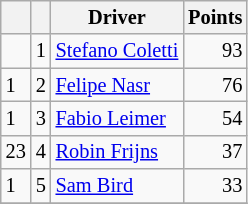<table class="wikitable" style="font-size: 85%;">
<tr>
<th></th>
<th></th>
<th>Driver</th>
<th>Points</th>
</tr>
<tr>
<td align="left"></td>
<td align="center">1</td>
<td> <a href='#'>Stefano Coletti</a></td>
<td align="right">93</td>
</tr>
<tr>
<td align="left"> 1</td>
<td align="center">2</td>
<td> <a href='#'>Felipe Nasr</a></td>
<td align="right">76</td>
</tr>
<tr>
<td align="left"> 1</td>
<td align="center">3</td>
<td> <a href='#'>Fabio Leimer</a></td>
<td align="right">54</td>
</tr>
<tr>
<td align="left"> 23</td>
<td align="center">4</td>
<td> <a href='#'>Robin Frijns</a></td>
<td align="right">37</td>
</tr>
<tr>
<td align="left"> 1</td>
<td align="center">5</td>
<td> <a href='#'>Sam Bird</a></td>
<td align="right">33</td>
</tr>
<tr>
</tr>
</table>
